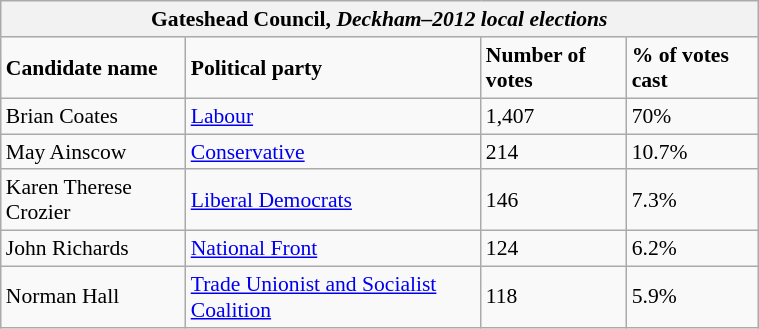<table class="wikitable" style="float: right; margin-left: 2em; width: 40%; font-size: 90%;" cellspacing="3">
<tr>
<th colspan="4">Gateshead Council, <em>Deckham–2012 local elections</em></th>
</tr>
<tr>
<td><strong>Candidate name</strong></td>
<td><strong>Political party</strong></td>
<td><strong>Number of votes</strong></td>
<td><strong>% of votes cast</strong></td>
</tr>
<tr>
<td>Brian Coates</td>
<td><a href='#'>Labour</a></td>
<td>1,407</td>
<td>70%</td>
</tr>
<tr>
<td>May Ainscow</td>
<td><a href='#'>Conservative</a></td>
<td>214</td>
<td>10.7%</td>
</tr>
<tr>
<td>Karen Therese Crozier</td>
<td><a href='#'>Liberal Democrats</a></td>
<td>146</td>
<td>7.3%</td>
</tr>
<tr>
<td>John Richards</td>
<td><a href='#'>National Front</a></td>
<td>124</td>
<td>6.2%</td>
</tr>
<tr>
<td>Norman Hall</td>
<td><a href='#'>Trade Unionist and Socialist Coalition</a></td>
<td>118</td>
<td>5.9%</td>
</tr>
</table>
